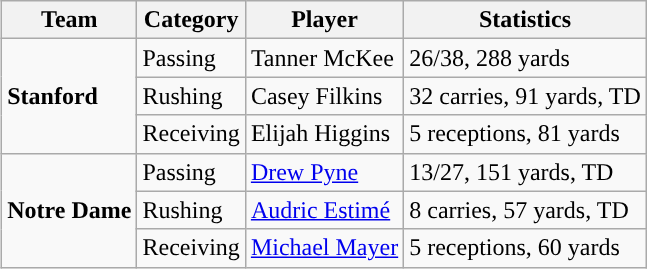<table class="wikitable" style="float: right;">
<tr>
<th>Team</th>
<th>Category</th>
<th>Player</th>
<th>Statistics</th>
</tr>
<tr>
<td rowspan=3><strong>Stanford</strong></td>
<td>Passing</td>
<td>Tanner McKee</td>
<td>26/38, 288 yards</td>
</tr>
<tr>
<td>Rushing</td>
<td>Casey Filkins</td>
<td>32 carries, 91 yards, TD</td>
</tr>
<tr>
<td>Receiving</td>
<td>Elijah Higgins</td>
<td>5 receptions, 81 yards</td>
</tr>
<tr>
<td rowspan=3><strong>Notre Dame</strong></td>
<td>Passing</td>
<td><a href='#'>Drew Pyne</a></td>
<td>13/27, 151 yards, TD</td>
</tr>
<tr>
<td>Rushing</td>
<td><a href='#'>Audric Estimé</a></td>
<td>8 carries, 57 yards, TD</td>
</tr>
<tr>
<td>Receiving</td>
<td><a href='#'>Michael Mayer</a></td>
<td>5 receptions, 60 yards</td>
</tr>
</table>
